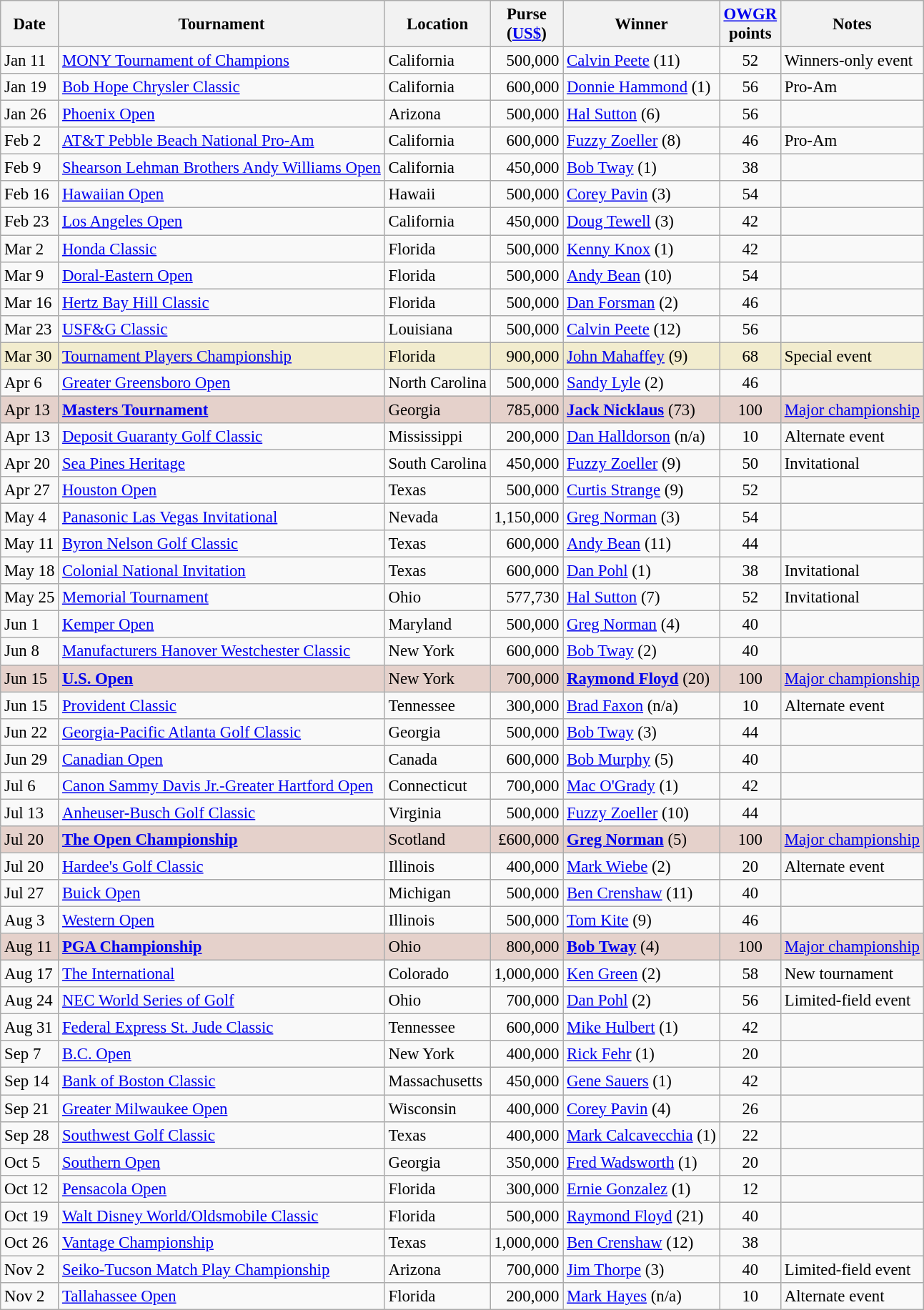<table class="wikitable" style="font-size:95%">
<tr>
<th>Date</th>
<th>Tournament</th>
<th>Location</th>
<th>Purse<br>(<a href='#'>US$</a>)</th>
<th>Winner</th>
<th><a href='#'>OWGR</a><br>points</th>
<th>Notes</th>
</tr>
<tr>
<td>Jan 11</td>
<td><a href='#'>MONY Tournament of Champions</a></td>
<td>California</td>
<td align=right>500,000</td>
<td> <a href='#'>Calvin Peete</a> (11)</td>
<td align=center>52</td>
<td>Winners-only event</td>
</tr>
<tr>
<td>Jan 19</td>
<td><a href='#'>Bob Hope Chrysler Classic</a></td>
<td>California</td>
<td align=right>600,000</td>
<td> <a href='#'>Donnie Hammond</a> (1)</td>
<td align=center>56</td>
<td>Pro-Am</td>
</tr>
<tr>
<td>Jan 26</td>
<td><a href='#'>Phoenix Open</a></td>
<td>Arizona</td>
<td align=right>500,000</td>
<td> <a href='#'>Hal Sutton</a> (6)</td>
<td align=center>56</td>
<td></td>
</tr>
<tr>
<td>Feb 2</td>
<td><a href='#'>AT&T Pebble Beach National Pro-Am</a></td>
<td>California</td>
<td align=right>600,000</td>
<td> <a href='#'>Fuzzy Zoeller</a> (8)</td>
<td align=center>46</td>
<td>Pro-Am</td>
</tr>
<tr>
<td>Feb 9</td>
<td><a href='#'>Shearson Lehman Brothers Andy Williams Open</a></td>
<td>California</td>
<td align=right>450,000</td>
<td> <a href='#'>Bob Tway</a> (1)</td>
<td align=center>38</td>
<td></td>
</tr>
<tr>
<td>Feb 16</td>
<td><a href='#'>Hawaiian Open</a></td>
<td>Hawaii</td>
<td align=right>500,000</td>
<td> <a href='#'>Corey Pavin</a> (3)</td>
<td align=center>54</td>
<td></td>
</tr>
<tr>
<td>Feb 23</td>
<td><a href='#'>Los Angeles Open</a></td>
<td>California</td>
<td align=right>450,000</td>
<td> <a href='#'>Doug Tewell</a> (3)</td>
<td align=center>42</td>
<td></td>
</tr>
<tr>
<td>Mar 2</td>
<td><a href='#'>Honda Classic</a></td>
<td>Florida</td>
<td align=right>500,000</td>
<td> <a href='#'>Kenny Knox</a> (1)</td>
<td align=center>42</td>
<td></td>
</tr>
<tr>
<td>Mar 9</td>
<td><a href='#'>Doral-Eastern Open</a></td>
<td>Florida</td>
<td align=right>500,000</td>
<td> <a href='#'>Andy Bean</a> (10)</td>
<td align=center>54</td>
<td></td>
</tr>
<tr>
<td>Mar 16</td>
<td><a href='#'>Hertz Bay Hill Classic</a></td>
<td>Florida</td>
<td align=right>500,000</td>
<td> <a href='#'>Dan Forsman</a> (2)</td>
<td align=center>46</td>
<td></td>
</tr>
<tr>
<td>Mar 23</td>
<td><a href='#'>USF&G Classic</a></td>
<td>Louisiana</td>
<td align=right>500,000</td>
<td> <a href='#'>Calvin Peete</a> (12)</td>
<td align=center>56</td>
<td></td>
</tr>
<tr style="background:#f2ecce;">
<td>Mar 30</td>
<td><a href='#'>Tournament Players Championship</a></td>
<td>Florida</td>
<td align=right>900,000</td>
<td> <a href='#'>John Mahaffey</a> (9)</td>
<td align=center>68</td>
<td>Special event</td>
</tr>
<tr>
<td>Apr 6</td>
<td><a href='#'>Greater Greensboro Open</a></td>
<td>North Carolina</td>
<td align=right>500,000</td>
<td> <a href='#'>Sandy Lyle</a> (2)</td>
<td align=center>46</td>
<td></td>
</tr>
<tr style="background:#e5d1cb;">
<td>Apr 13</td>
<td><strong><a href='#'>Masters Tournament</a></strong></td>
<td>Georgia</td>
<td align=right>785,000</td>
<td> <strong><a href='#'>Jack Nicklaus</a></strong> (73)</td>
<td align=center>100</td>
<td><a href='#'>Major championship</a></td>
</tr>
<tr>
<td>Apr 13</td>
<td><a href='#'>Deposit Guaranty Golf Classic</a></td>
<td>Mississippi</td>
<td align=right>200,000</td>
<td> <a href='#'>Dan Halldorson</a> (n/a)</td>
<td align=center>10</td>
<td>Alternate event</td>
</tr>
<tr>
<td>Apr 20</td>
<td><a href='#'>Sea Pines Heritage</a></td>
<td>South Carolina</td>
<td align=right>450,000</td>
<td> <a href='#'>Fuzzy Zoeller</a> (9)</td>
<td align=center>50</td>
<td>Invitational</td>
</tr>
<tr>
<td>Apr 27</td>
<td><a href='#'>Houston Open</a></td>
<td>Texas</td>
<td align=right>500,000</td>
<td> <a href='#'>Curtis Strange</a> (9)</td>
<td align=center>52</td>
<td></td>
</tr>
<tr>
<td>May 4</td>
<td><a href='#'>Panasonic Las Vegas Invitational</a></td>
<td>Nevada</td>
<td align=right>1,150,000</td>
<td> <a href='#'>Greg Norman</a> (3)</td>
<td align=center>54</td>
<td></td>
</tr>
<tr>
<td>May 11</td>
<td><a href='#'>Byron Nelson Golf Classic</a></td>
<td>Texas</td>
<td align=right>600,000</td>
<td> <a href='#'>Andy Bean</a> (11)</td>
<td align=center>44</td>
<td></td>
</tr>
<tr>
<td>May 18</td>
<td><a href='#'>Colonial National Invitation</a></td>
<td>Texas</td>
<td align=right>600,000</td>
<td> <a href='#'>Dan Pohl</a> (1)</td>
<td align=center>38</td>
<td>Invitational</td>
</tr>
<tr>
<td>May 25</td>
<td><a href='#'>Memorial Tournament</a></td>
<td>Ohio</td>
<td align=right>577,730</td>
<td> <a href='#'>Hal Sutton</a> (7)</td>
<td align=center>52</td>
<td>Invitational</td>
</tr>
<tr>
<td>Jun 1</td>
<td><a href='#'>Kemper Open</a></td>
<td>Maryland</td>
<td align=right>500,000</td>
<td> <a href='#'>Greg Norman</a> (4)</td>
<td align=center>40</td>
<td></td>
</tr>
<tr>
<td>Jun 8</td>
<td><a href='#'>Manufacturers Hanover Westchester Classic</a></td>
<td>New York</td>
<td align=right>600,000</td>
<td> <a href='#'>Bob Tway</a> (2)</td>
<td align=center>40</td>
<td></td>
</tr>
<tr style="background:#e5d1cb;">
<td>Jun 15</td>
<td><strong><a href='#'>U.S. Open</a></strong></td>
<td>New York</td>
<td align=right>700,000</td>
<td> <strong><a href='#'>Raymond Floyd</a></strong> (20)</td>
<td align=center>100</td>
<td><a href='#'>Major championship</a></td>
</tr>
<tr>
<td>Jun 15</td>
<td><a href='#'>Provident Classic</a></td>
<td>Tennessee</td>
<td align=right>300,000</td>
<td> <a href='#'>Brad Faxon</a> (n/a)</td>
<td align=center>10</td>
<td>Alternate event</td>
</tr>
<tr>
<td>Jun 22</td>
<td><a href='#'>Georgia-Pacific Atlanta Golf Classic</a></td>
<td>Georgia</td>
<td align=right>500,000</td>
<td> <a href='#'>Bob Tway</a> (3)</td>
<td align=center>44</td>
<td></td>
</tr>
<tr>
<td>Jun 29</td>
<td><a href='#'>Canadian Open</a></td>
<td>Canada</td>
<td align=right>600,000</td>
<td> <a href='#'>Bob Murphy</a> (5)</td>
<td align=center>40</td>
<td></td>
</tr>
<tr>
<td>Jul 6</td>
<td><a href='#'>Canon Sammy Davis Jr.-Greater Hartford Open</a></td>
<td>Connecticut</td>
<td align=right>700,000</td>
<td> <a href='#'>Mac O'Grady</a> (1)</td>
<td align=center>42</td>
<td></td>
</tr>
<tr>
<td>Jul 13</td>
<td><a href='#'>Anheuser-Busch Golf Classic</a></td>
<td>Virginia</td>
<td align=right>500,000</td>
<td> <a href='#'>Fuzzy Zoeller</a> (10)</td>
<td align=center>44</td>
<td></td>
</tr>
<tr style="background:#e5d1cb;">
<td>Jul 20</td>
<td><strong><a href='#'>The Open Championship</a></strong></td>
<td>Scotland</td>
<td align=right>£600,000</td>
<td> <strong><a href='#'>Greg Norman</a></strong> (5)</td>
<td align=center>100</td>
<td><a href='#'>Major championship</a></td>
</tr>
<tr>
<td>Jul 20</td>
<td><a href='#'>Hardee's Golf Classic</a></td>
<td>Illinois</td>
<td align=right>400,000</td>
<td> <a href='#'>Mark Wiebe</a> (2)</td>
<td align=center>20</td>
<td>Alternate event</td>
</tr>
<tr>
<td>Jul 27</td>
<td><a href='#'>Buick Open</a></td>
<td>Michigan</td>
<td align=right>500,000</td>
<td> <a href='#'>Ben Crenshaw</a> (11)</td>
<td align=center>40</td>
<td></td>
</tr>
<tr>
<td>Aug 3</td>
<td><a href='#'>Western Open</a></td>
<td>Illinois</td>
<td align=right>500,000</td>
<td> <a href='#'>Tom Kite</a> (9)</td>
<td align=center>46</td>
<td></td>
</tr>
<tr style="background:#e5d1cb;">
<td>Aug 11</td>
<td><strong><a href='#'>PGA Championship</a></strong></td>
<td>Ohio</td>
<td align=right>800,000</td>
<td> <strong><a href='#'>Bob Tway</a></strong> (4)</td>
<td align=center>100</td>
<td><a href='#'>Major championship</a></td>
</tr>
<tr>
<td>Aug 17</td>
<td><a href='#'>The International</a></td>
<td>Colorado</td>
<td align=right>1,000,000</td>
<td> <a href='#'>Ken Green</a> (2)</td>
<td align=center>58</td>
<td>New tournament</td>
</tr>
<tr>
<td>Aug 24</td>
<td><a href='#'>NEC World Series of Golf</a></td>
<td>Ohio</td>
<td align=right>700,000</td>
<td> <a href='#'>Dan Pohl</a> (2)</td>
<td align=center>56</td>
<td>Limited-field event</td>
</tr>
<tr>
<td>Aug 31</td>
<td><a href='#'>Federal Express St. Jude Classic</a></td>
<td>Tennessee</td>
<td align=right>600,000</td>
<td> <a href='#'>Mike Hulbert</a> (1)</td>
<td align=center>42</td>
<td></td>
</tr>
<tr>
<td>Sep 7</td>
<td><a href='#'>B.C. Open</a></td>
<td>New York</td>
<td align=right>400,000</td>
<td> <a href='#'>Rick Fehr</a> (1)</td>
<td align=center>20</td>
<td></td>
</tr>
<tr>
<td>Sep 14</td>
<td><a href='#'>Bank of Boston Classic</a></td>
<td>Massachusetts</td>
<td align=right>450,000</td>
<td> <a href='#'>Gene Sauers</a> (1)</td>
<td align=center>42</td>
<td></td>
</tr>
<tr>
<td>Sep 21</td>
<td><a href='#'>Greater Milwaukee Open</a></td>
<td>Wisconsin</td>
<td align=right>400,000</td>
<td> <a href='#'>Corey Pavin</a> (4)</td>
<td align=center>26</td>
<td></td>
</tr>
<tr>
<td>Sep 28</td>
<td><a href='#'>Southwest Golf Classic</a></td>
<td>Texas</td>
<td align=right>400,000</td>
<td> <a href='#'>Mark Calcavecchia</a> (1)</td>
<td align=center>22</td>
<td></td>
</tr>
<tr>
<td>Oct 5</td>
<td><a href='#'>Southern Open</a></td>
<td>Georgia</td>
<td align=right>350,000</td>
<td> <a href='#'>Fred Wadsworth</a> (1)</td>
<td align=center>20</td>
<td></td>
</tr>
<tr>
<td>Oct 12</td>
<td><a href='#'>Pensacola Open</a></td>
<td>Florida</td>
<td align=right>300,000</td>
<td> <a href='#'>Ernie Gonzalez</a> (1)</td>
<td align=center>12</td>
<td></td>
</tr>
<tr>
<td>Oct 19</td>
<td><a href='#'>Walt Disney World/Oldsmobile Classic</a></td>
<td>Florida</td>
<td align=right>500,000</td>
<td> <a href='#'>Raymond Floyd</a> (21)</td>
<td align=center>40</td>
<td></td>
</tr>
<tr>
<td>Oct 26</td>
<td><a href='#'>Vantage Championship</a></td>
<td>Texas</td>
<td align=right>1,000,000</td>
<td> <a href='#'>Ben Crenshaw</a> (12)</td>
<td align=center>38</td>
<td></td>
</tr>
<tr>
<td>Nov 2</td>
<td><a href='#'>Seiko-Tucson Match Play Championship</a></td>
<td>Arizona</td>
<td align=right>700,000</td>
<td> <a href='#'>Jim Thorpe</a> (3)</td>
<td align=center>40</td>
<td>Limited-field event</td>
</tr>
<tr>
<td>Nov 2</td>
<td><a href='#'>Tallahassee Open</a></td>
<td>Florida</td>
<td align=right>200,000</td>
<td> <a href='#'>Mark Hayes</a> (n/a)</td>
<td align=center>10</td>
<td>Alternate event</td>
</tr>
</table>
